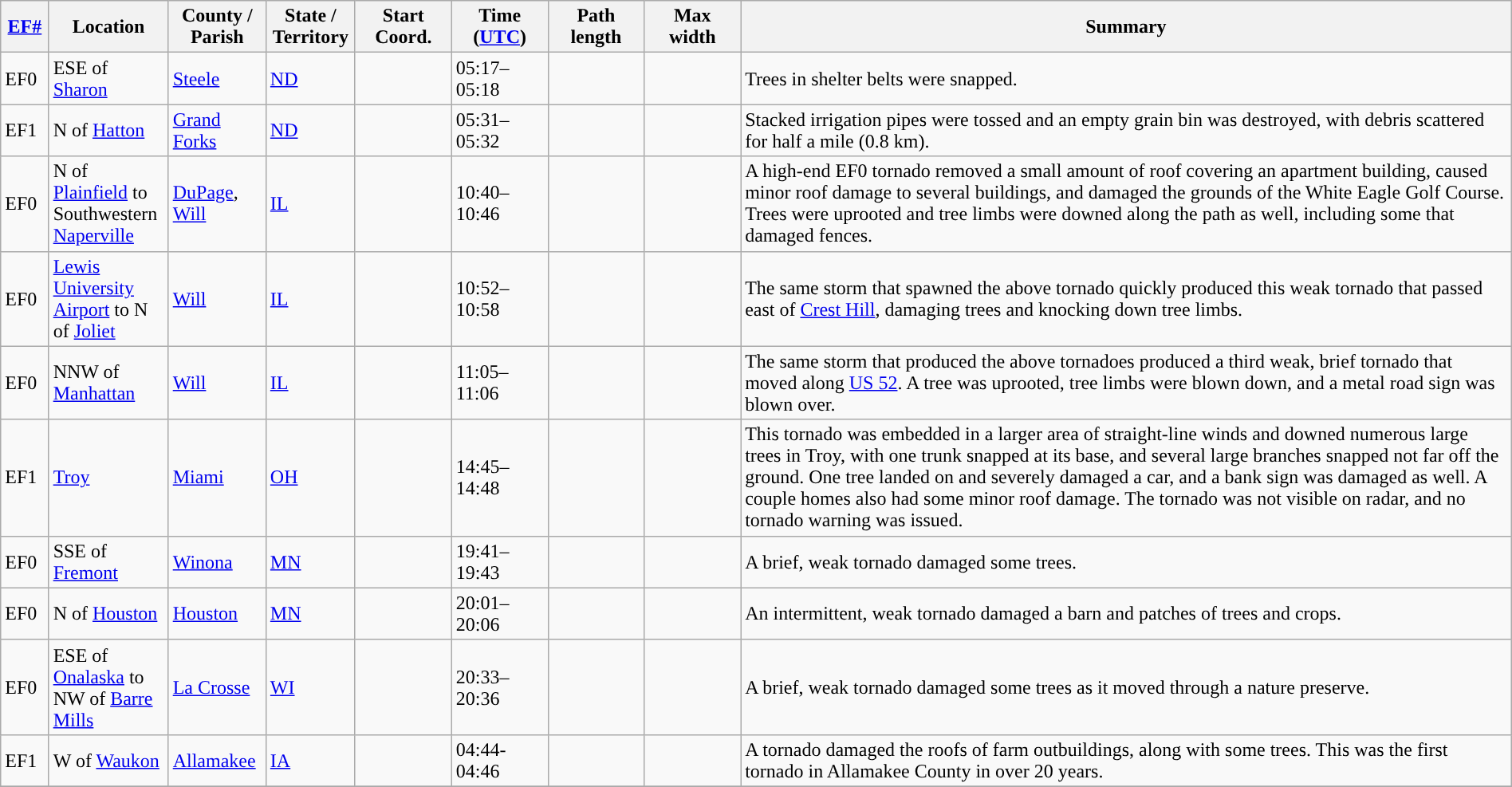<table class="wikitable sortable" style="width:100%;">
<tr>
<th scope="col"  style="width:3%; text-align:center;"><a href='#'>EF#</a></th>
<th scope="col"  style="width:7%; text-align:center;" class="unsortable">Location</th>
<th scope="col"  style="width:6%; text-align:center;" class="unsortable">County / Parish</th>
<th scope="col"  style="width:5%; text-align:center;">State / Territory</th>
<th scope="col"  style="width:6%; text-align:center;">Start Coord.</th>
<th scope="col"  style="width:6%; text-align:center;">Time (<a href='#'>UTC</a>)</th>
<th scope="col"  style="width:6%; text-align:center;">Path length</th>
<th scope="col"  style="width:6%; text-align:center;">Max width</th>
<th scope="col" class="unsortable" style="width:48%; text-align:center;">Summary</th>
</tr>
<tr>
<td>EF0</td>
<td>ESE of <a href='#'>Sharon</a></td>
<td><a href='#'>Steele</a></td>
<td><a href='#'>ND</a></td>
<td></td>
<td>05:17–05:18</td>
<td></td>
<td></td>
<td>Trees in shelter belts were snapped.</td>
</tr>
<tr>
<td>EF1</td>
<td>N of <a href='#'>Hatton</a></td>
<td><a href='#'>Grand Forks</a></td>
<td><a href='#'>ND</a></td>
<td></td>
<td>05:31–05:32</td>
<td></td>
<td></td>
<td>Stacked irrigation pipes were tossed and an empty grain bin was destroyed, with debris scattered for half a mile (0.8 km).</td>
</tr>
<tr>
<td>EF0</td>
<td>N of <a href='#'>Plainfield</a> to Southwestern <a href='#'>Naperville</a></td>
<td><a href='#'>DuPage</a>, <a href='#'>Will</a></td>
<td><a href='#'>IL</a></td>
<td></td>
<td>10:40–10:46</td>
<td></td>
<td></td>
<td>A high-end EF0 tornado removed a small amount of roof covering an apartment building, caused minor roof damage to several buildings, and damaged the grounds of the White Eagle Golf Course. Trees were uprooted and tree limbs were downed along the path as well, including some that damaged fences.</td>
</tr>
<tr>
<td>EF0</td>
<td><a href='#'>Lewis University Airport</a> to N of <a href='#'>Joliet</a></td>
<td><a href='#'>Will</a></td>
<td><a href='#'>IL</a></td>
<td></td>
<td>10:52–10:58</td>
<td></td>
<td></td>
<td>The same storm that spawned the above tornado quickly produced this weak tornado that passed east of <a href='#'>Crest Hill</a>, damaging trees and knocking down tree limbs.</td>
</tr>
<tr>
<td>EF0</td>
<td>NNW of <a href='#'>Manhattan</a></td>
<td><a href='#'>Will</a></td>
<td><a href='#'>IL</a></td>
<td></td>
<td>11:05–11:06</td>
<td></td>
<td></td>
<td>The same storm that produced the above tornadoes produced a third weak, brief tornado that moved along <a href='#'>US 52</a>. A tree was uprooted, tree limbs were blown down, and a metal road sign was blown over.</td>
</tr>
<tr>
<td>EF1</td>
<td><a href='#'>Troy</a></td>
<td><a href='#'>Miami</a></td>
<td><a href='#'>OH</a></td>
<td></td>
<td>14:45–14:48</td>
<td></td>
<td></td>
<td>This tornado was embedded in a larger area of straight-line winds and downed numerous large trees in Troy, with one trunk snapped at its base, and several large branches snapped not far off the ground. One tree landed on and severely damaged a car, and a bank sign was damaged as well. A couple homes also had some minor roof damage. The tornado was not visible on radar, and no tornado warning was issued.</td>
</tr>
<tr>
<td>EF0</td>
<td>SSE of <a href='#'>Fremont</a></td>
<td><a href='#'>Winona</a></td>
<td><a href='#'>MN</a></td>
<td></td>
<td>19:41–19:43</td>
<td></td>
<td></td>
<td>A brief, weak tornado damaged some trees.</td>
</tr>
<tr>
<td>EF0</td>
<td>N of <a href='#'>Houston</a></td>
<td><a href='#'>Houston</a></td>
<td><a href='#'>MN</a></td>
<td></td>
<td>20:01–20:06</td>
<td></td>
<td></td>
<td>An intermittent, weak tornado damaged a barn and patches of trees and crops.</td>
</tr>
<tr>
<td>EF0</td>
<td>ESE of <a href='#'>Onalaska</a> to NW of <a href='#'>Barre Mills</a></td>
<td><a href='#'>La Crosse</a></td>
<td><a href='#'>WI</a></td>
<td></td>
<td>20:33–20:36</td>
<td></td>
<td></td>
<td>A brief, weak tornado damaged some trees as it moved through a nature preserve.</td>
</tr>
<tr>
<td>EF1</td>
<td>W of <a href='#'>Waukon</a></td>
<td><a href='#'>Allamakee</a></td>
<td><a href='#'>IA</a></td>
<td></td>
<td>04:44-04:46</td>
<td></td>
<td></td>
<td>A tornado damaged the roofs of farm outbuildings, along with some trees. This was the first tornado in Allamakee County in over 20 years.</td>
</tr>
<tr>
</tr>
</table>
